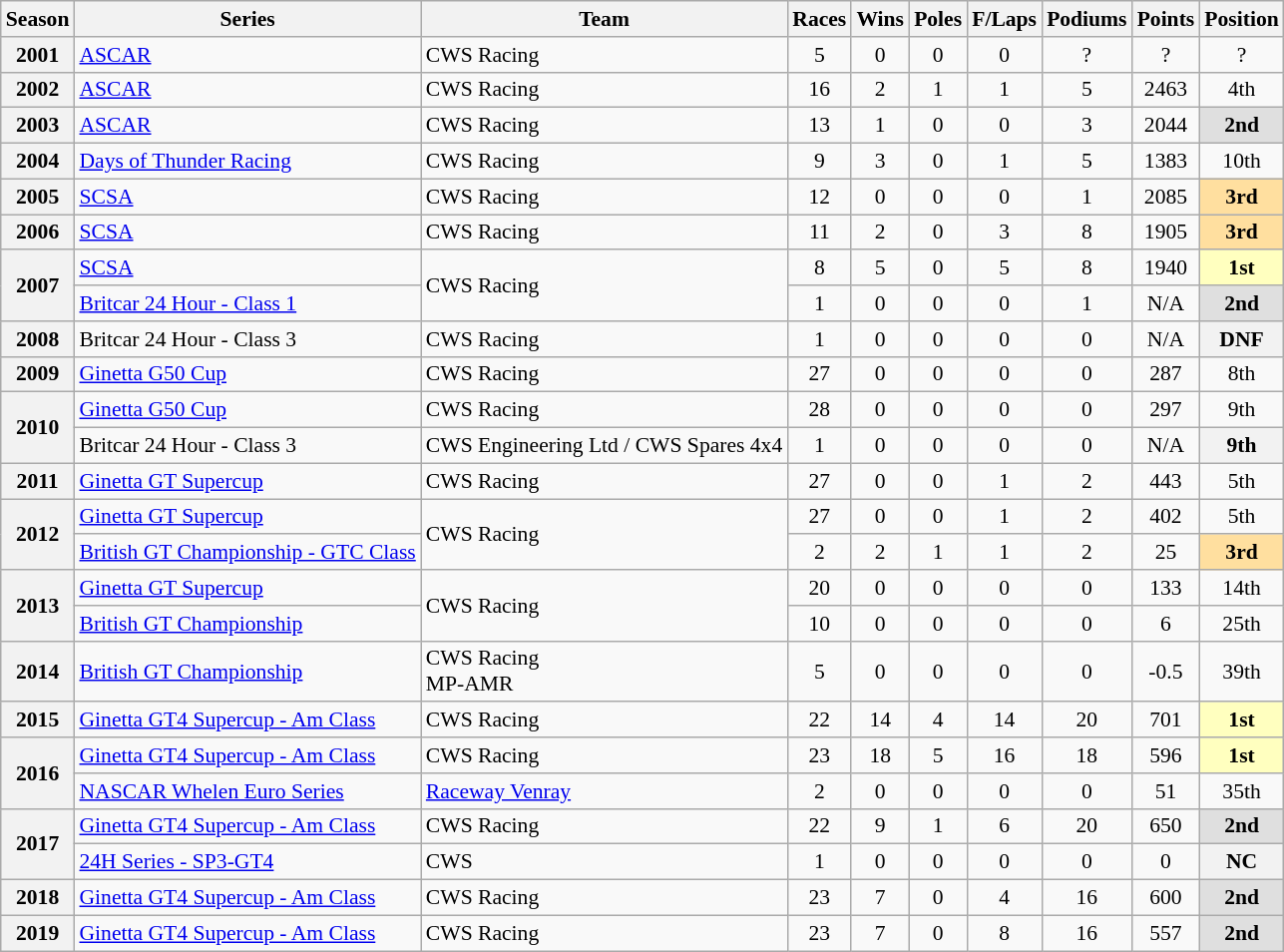<table class="wikitable" style="font-size: 90%; text-align:center">
<tr>
<th>Season</th>
<th>Series</th>
<th>Team</th>
<th>Races</th>
<th>Wins</th>
<th>Poles</th>
<th>F/Laps</th>
<th>Podiums</th>
<th>Points</th>
<th>Position</th>
</tr>
<tr>
<th>2001</th>
<td align=left><a href='#'>ASCAR</a></td>
<td align=left>CWS Racing</td>
<td>5</td>
<td>0</td>
<td>0</td>
<td>0</td>
<td>?</td>
<td>?</td>
<td>?</td>
</tr>
<tr>
<th>2002</th>
<td align=left><a href='#'>ASCAR</a></td>
<td align=left>CWS Racing</td>
<td>16</td>
<td>2</td>
<td>1</td>
<td>1</td>
<td>5</td>
<td>2463</td>
<td>4th</td>
</tr>
<tr>
<th>2003</th>
<td align=left><a href='#'>ASCAR</a></td>
<td align=left>CWS Racing</td>
<td>13</td>
<td>1</td>
<td>0</td>
<td>0</td>
<td>3</td>
<td>2044</td>
<th style="background: #dfdfdf">2nd</th>
</tr>
<tr>
<th>2004</th>
<td align=left><a href='#'>Days of Thunder Racing</a></td>
<td align=left>CWS Racing</td>
<td>9</td>
<td>3</td>
<td>0</td>
<td>1</td>
<td>5</td>
<td>1383</td>
<td>10th</td>
</tr>
<tr>
<th>2005</th>
<td align=left><a href='#'>SCSA</a></td>
<td align=left>CWS Racing</td>
<td>12</td>
<td>0</td>
<td>0</td>
<td>0</td>
<td>1</td>
<td>2085</td>
<th style="background: #ffdf9f">3rd</th>
</tr>
<tr>
<th>2006</th>
<td align=left><a href='#'>SCSA</a></td>
<td align=left>CWS Racing</td>
<td>11</td>
<td>2</td>
<td>0</td>
<td>3</td>
<td>8</td>
<td>1905</td>
<th style="background: #ffdf9f">3rd</th>
</tr>
<tr>
<th rowspan=2>2007</th>
<td align=left><a href='#'>SCSA</a></td>
<td rowspan=2 align=left>CWS Racing</td>
<td>8</td>
<td>5</td>
<td>0</td>
<td>5</td>
<td>8</td>
<td>1940</td>
<th style="background: #ffffbf">1st</th>
</tr>
<tr>
<td align=left><a href='#'>Britcar 24 Hour - Class 1</a></td>
<td>1</td>
<td>0</td>
<td>0</td>
<td>0</td>
<td>1</td>
<td>N/A</td>
<th style="background: #dfdfdf">2nd</th>
</tr>
<tr>
<th>2008</th>
<td align=left>Britcar 24 Hour - Class 3</td>
<td align=left>CWS Racing</td>
<td>1</td>
<td>0</td>
<td>0</td>
<td>0</td>
<td>0</td>
<td>N/A</td>
<th>DNF</th>
</tr>
<tr>
<th>2009</th>
<td align=left><a href='#'>Ginetta G50 Cup</a></td>
<td align=left>CWS Racing</td>
<td>27</td>
<td>0</td>
<td>0</td>
<td>0</td>
<td>0</td>
<td>287</td>
<td>8th</td>
</tr>
<tr>
<th rowspan=2>2010</th>
<td align=left><a href='#'>Ginetta G50 Cup</a></td>
<td align=left>CWS Racing</td>
<td>28</td>
<td>0</td>
<td>0</td>
<td>0</td>
<td>0</td>
<td>297</td>
<td>9th</td>
</tr>
<tr>
<td align=left>Britcar 24 Hour - Class 3</td>
<td align=left>CWS Engineering Ltd / CWS Spares 4x4</td>
<td>1</td>
<td>0</td>
<td>0</td>
<td>0</td>
<td>0</td>
<td>N/A</td>
<th>9th</th>
</tr>
<tr>
<th>2011</th>
<td align=left><a href='#'>Ginetta GT Supercup</a></td>
<td align=left>CWS Racing</td>
<td>27</td>
<td>0</td>
<td>0</td>
<td>1</td>
<td>2</td>
<td>443</td>
<td>5th</td>
</tr>
<tr>
<th rowspan=2>2012</th>
<td align=left><a href='#'>Ginetta GT Supercup</a></td>
<td rowspan=2 align=left>CWS Racing</td>
<td>27</td>
<td>0</td>
<td>0</td>
<td>1</td>
<td>2</td>
<td>402</td>
<td>5th</td>
</tr>
<tr>
<td align=left><a href='#'>British GT Championship - GTC Class</a></td>
<td>2</td>
<td>2</td>
<td>1</td>
<td>1</td>
<td>2</td>
<td>25</td>
<th style="background: #ffdf9f">3rd</th>
</tr>
<tr>
<th rowspan=2>2013</th>
<td align=left><a href='#'>Ginetta GT Supercup</a></td>
<td rowspan=2 align=left>CWS Racing</td>
<td>20</td>
<td>0</td>
<td>0</td>
<td>0</td>
<td>0</td>
<td>133</td>
<td>14th</td>
</tr>
<tr>
<td align=left><a href='#'>British GT Championship</a></td>
<td>10</td>
<td>0</td>
<td>0</td>
<td>0</td>
<td>0</td>
<td>6</td>
<td>25th</td>
</tr>
<tr>
<th>2014</th>
<td align=left><a href='#'>British GT Championship</a></td>
<td align=left>CWS Racing<br>MP-AMR</td>
<td>5</td>
<td>0</td>
<td>0</td>
<td>0</td>
<td>0</td>
<td>-0.5</td>
<td>39th</td>
</tr>
<tr>
<th>2015</th>
<td align=left><a href='#'>Ginetta GT4 Supercup - Am Class</a></td>
<td align=left>CWS Racing</td>
<td>22</td>
<td>14</td>
<td>4</td>
<td>14</td>
<td>20</td>
<td>701</td>
<th style="background: #ffffbf">1st</th>
</tr>
<tr>
<th rowspan=2>2016</th>
<td align=left><a href='#'>Ginetta GT4 Supercup - Am Class</a></td>
<td align=left>CWS Racing</td>
<td>23</td>
<td>18</td>
<td>5</td>
<td>16</td>
<td>18</td>
<td>596</td>
<th style="background: #ffffbf">1st</th>
</tr>
<tr>
<td align=left><a href='#'>NASCAR Whelen Euro Series</a></td>
<td align=left><a href='#'>Raceway Venray</a></td>
<td>2</td>
<td>0</td>
<td>0</td>
<td>0</td>
<td>0</td>
<td>51</td>
<td>35th</td>
</tr>
<tr>
<th rowspan=2>2017</th>
<td align=left><a href='#'>Ginetta GT4 Supercup - Am Class</a></td>
<td align=left>CWS Racing</td>
<td>22</td>
<td>9</td>
<td>1</td>
<td>6</td>
<td>20</td>
<td>650</td>
<th style="background: #dfdfdf">2nd</th>
</tr>
<tr>
<td align=left><a href='#'>24H Series - SP3-GT4</a></td>
<td align=left>CWS</td>
<td>1</td>
<td>0</td>
<td>0</td>
<td>0</td>
<td>0</td>
<td>0</td>
<th>NC</th>
</tr>
<tr>
<th>2018</th>
<td align=left><a href='#'>Ginetta GT4 Supercup - Am Class</a></td>
<td align=left>CWS Racing</td>
<td>23</td>
<td>7</td>
<td>0</td>
<td>4</td>
<td>16</td>
<td>600</td>
<th style="background: #dfdfdf">2nd</th>
</tr>
<tr>
<th>2019</th>
<td align=left><a href='#'>Ginetta GT4 Supercup - Am Class</a></td>
<td align=left>CWS Racing</td>
<td>23</td>
<td>7</td>
<td>0</td>
<td>8</td>
<td>16</td>
<td>557</td>
<th style="background: #dfdfdf">2nd</th>
</tr>
</table>
